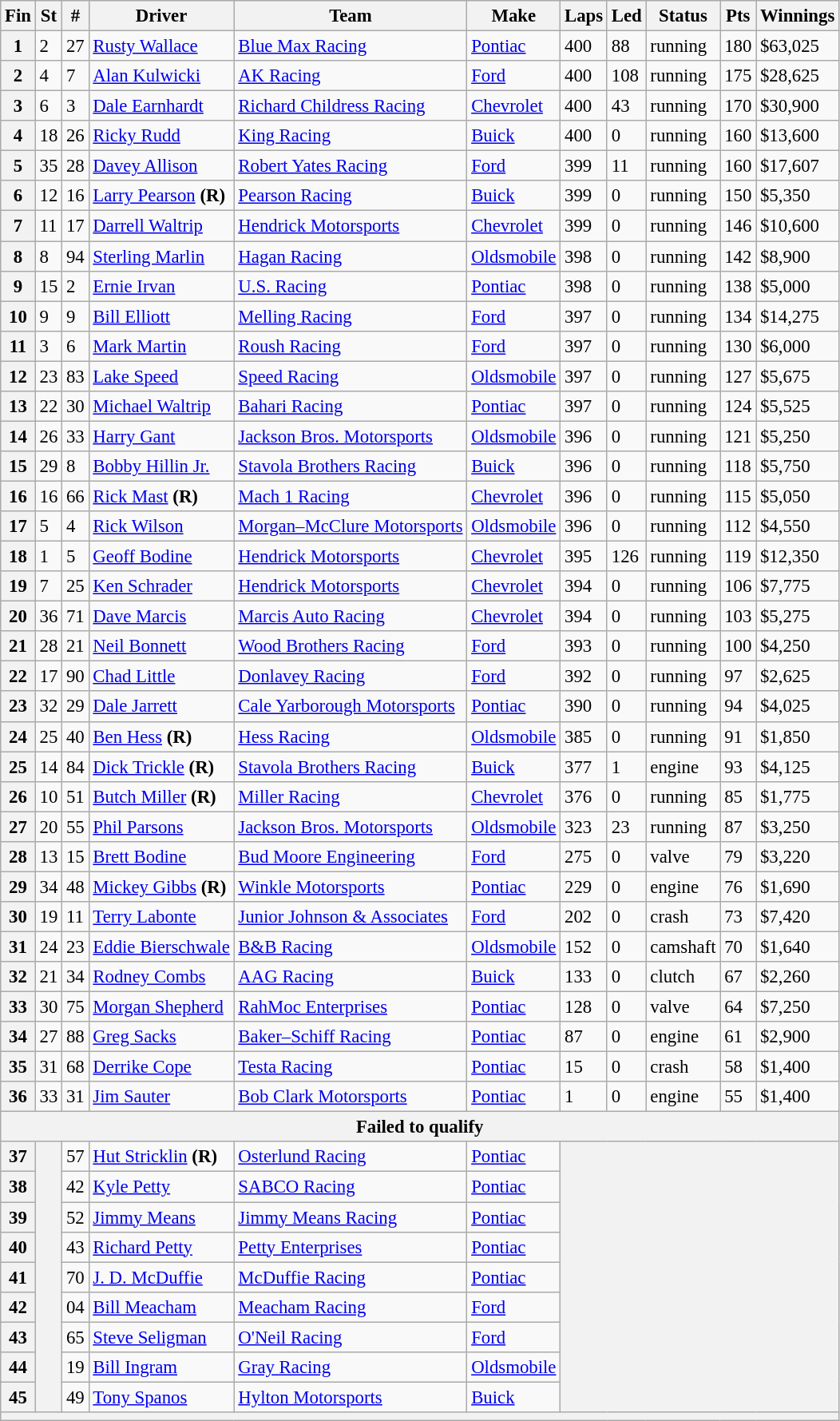<table class="wikitable" style="font-size:95%">
<tr>
<th>Fin</th>
<th>St</th>
<th>#</th>
<th>Driver</th>
<th>Team</th>
<th>Make</th>
<th>Laps</th>
<th>Led</th>
<th>Status</th>
<th>Pts</th>
<th>Winnings</th>
</tr>
<tr>
<th>1</th>
<td>2</td>
<td>27</td>
<td><a href='#'>Rusty Wallace</a></td>
<td><a href='#'>Blue Max Racing</a></td>
<td><a href='#'>Pontiac</a></td>
<td>400</td>
<td>88</td>
<td>running</td>
<td>180</td>
<td>$63,025</td>
</tr>
<tr>
<th>2</th>
<td>4</td>
<td>7</td>
<td><a href='#'>Alan Kulwicki</a></td>
<td><a href='#'>AK Racing</a></td>
<td><a href='#'>Ford</a></td>
<td>400</td>
<td>108</td>
<td>running</td>
<td>175</td>
<td>$28,625</td>
</tr>
<tr>
<th>3</th>
<td>6</td>
<td>3</td>
<td><a href='#'>Dale Earnhardt</a></td>
<td><a href='#'>Richard Childress Racing</a></td>
<td><a href='#'>Chevrolet</a></td>
<td>400</td>
<td>43</td>
<td>running</td>
<td>170</td>
<td>$30,900</td>
</tr>
<tr>
<th>4</th>
<td>18</td>
<td>26</td>
<td><a href='#'>Ricky Rudd</a></td>
<td><a href='#'>King Racing</a></td>
<td><a href='#'>Buick</a></td>
<td>400</td>
<td>0</td>
<td>running</td>
<td>160</td>
<td>$13,600</td>
</tr>
<tr>
<th>5</th>
<td>35</td>
<td>28</td>
<td><a href='#'>Davey Allison</a></td>
<td><a href='#'>Robert Yates Racing</a></td>
<td><a href='#'>Ford</a></td>
<td>399</td>
<td>11</td>
<td>running</td>
<td>160</td>
<td>$17,607</td>
</tr>
<tr>
<th>6</th>
<td>12</td>
<td>16</td>
<td><a href='#'>Larry Pearson</a> <strong>(R)</strong></td>
<td><a href='#'>Pearson Racing</a></td>
<td><a href='#'>Buick</a></td>
<td>399</td>
<td>0</td>
<td>running</td>
<td>150</td>
<td>$5,350</td>
</tr>
<tr>
<th>7</th>
<td>11</td>
<td>17</td>
<td><a href='#'>Darrell Waltrip</a></td>
<td><a href='#'>Hendrick Motorsports</a></td>
<td><a href='#'>Chevrolet</a></td>
<td>399</td>
<td>0</td>
<td>running</td>
<td>146</td>
<td>$10,600</td>
</tr>
<tr>
<th>8</th>
<td>8</td>
<td>94</td>
<td><a href='#'>Sterling Marlin</a></td>
<td><a href='#'>Hagan Racing</a></td>
<td><a href='#'>Oldsmobile</a></td>
<td>398</td>
<td>0</td>
<td>running</td>
<td>142</td>
<td>$8,900</td>
</tr>
<tr>
<th>9</th>
<td>15</td>
<td>2</td>
<td><a href='#'>Ernie Irvan</a></td>
<td><a href='#'>U.S. Racing</a></td>
<td><a href='#'>Pontiac</a></td>
<td>398</td>
<td>0</td>
<td>running</td>
<td>138</td>
<td>$5,000</td>
</tr>
<tr>
<th>10</th>
<td>9</td>
<td>9</td>
<td><a href='#'>Bill Elliott</a></td>
<td><a href='#'>Melling Racing</a></td>
<td><a href='#'>Ford</a></td>
<td>397</td>
<td>0</td>
<td>running</td>
<td>134</td>
<td>$14,275</td>
</tr>
<tr>
<th>11</th>
<td>3</td>
<td>6</td>
<td><a href='#'>Mark Martin</a></td>
<td><a href='#'>Roush Racing</a></td>
<td><a href='#'>Ford</a></td>
<td>397</td>
<td>0</td>
<td>running</td>
<td>130</td>
<td>$6,000</td>
</tr>
<tr>
<th>12</th>
<td>23</td>
<td>83</td>
<td><a href='#'>Lake Speed</a></td>
<td><a href='#'>Speed Racing</a></td>
<td><a href='#'>Oldsmobile</a></td>
<td>397</td>
<td>0</td>
<td>running</td>
<td>127</td>
<td>$5,675</td>
</tr>
<tr>
<th>13</th>
<td>22</td>
<td>30</td>
<td><a href='#'>Michael Waltrip</a></td>
<td><a href='#'>Bahari Racing</a></td>
<td><a href='#'>Pontiac</a></td>
<td>397</td>
<td>0</td>
<td>running</td>
<td>124</td>
<td>$5,525</td>
</tr>
<tr>
<th>14</th>
<td>26</td>
<td>33</td>
<td><a href='#'>Harry Gant</a></td>
<td><a href='#'>Jackson Bros. Motorsports</a></td>
<td><a href='#'>Oldsmobile</a></td>
<td>396</td>
<td>0</td>
<td>running</td>
<td>121</td>
<td>$5,250</td>
</tr>
<tr>
<th>15</th>
<td>29</td>
<td>8</td>
<td><a href='#'>Bobby Hillin Jr.</a></td>
<td><a href='#'>Stavola Brothers Racing</a></td>
<td><a href='#'>Buick</a></td>
<td>396</td>
<td>0</td>
<td>running</td>
<td>118</td>
<td>$5,750</td>
</tr>
<tr>
<th>16</th>
<td>16</td>
<td>66</td>
<td><a href='#'>Rick Mast</a> <strong>(R)</strong></td>
<td><a href='#'>Mach 1 Racing</a></td>
<td><a href='#'>Chevrolet</a></td>
<td>396</td>
<td>0</td>
<td>running</td>
<td>115</td>
<td>$5,050</td>
</tr>
<tr>
<th>17</th>
<td>5</td>
<td>4</td>
<td><a href='#'>Rick Wilson</a></td>
<td><a href='#'>Morgan–McClure Motorsports</a></td>
<td><a href='#'>Oldsmobile</a></td>
<td>396</td>
<td>0</td>
<td>running</td>
<td>112</td>
<td>$4,550</td>
</tr>
<tr>
<th>18</th>
<td>1</td>
<td>5</td>
<td><a href='#'>Geoff Bodine</a></td>
<td><a href='#'>Hendrick Motorsports</a></td>
<td><a href='#'>Chevrolet</a></td>
<td>395</td>
<td>126</td>
<td>running</td>
<td>119</td>
<td>$12,350</td>
</tr>
<tr>
<th>19</th>
<td>7</td>
<td>25</td>
<td><a href='#'>Ken Schrader</a></td>
<td><a href='#'>Hendrick Motorsports</a></td>
<td><a href='#'>Chevrolet</a></td>
<td>394</td>
<td>0</td>
<td>running</td>
<td>106</td>
<td>$7,775</td>
</tr>
<tr>
<th>20</th>
<td>36</td>
<td>71</td>
<td><a href='#'>Dave Marcis</a></td>
<td><a href='#'>Marcis Auto Racing</a></td>
<td><a href='#'>Chevrolet</a></td>
<td>394</td>
<td>0</td>
<td>running</td>
<td>103</td>
<td>$5,275</td>
</tr>
<tr>
<th>21</th>
<td>28</td>
<td>21</td>
<td><a href='#'>Neil Bonnett</a></td>
<td><a href='#'>Wood Brothers Racing</a></td>
<td><a href='#'>Ford</a></td>
<td>393</td>
<td>0</td>
<td>running</td>
<td>100</td>
<td>$4,250</td>
</tr>
<tr>
<th>22</th>
<td>17</td>
<td>90</td>
<td><a href='#'>Chad Little</a></td>
<td><a href='#'>Donlavey Racing</a></td>
<td><a href='#'>Ford</a></td>
<td>392</td>
<td>0</td>
<td>running</td>
<td>97</td>
<td>$2,625</td>
</tr>
<tr>
<th>23</th>
<td>32</td>
<td>29</td>
<td><a href='#'>Dale Jarrett</a></td>
<td><a href='#'>Cale Yarborough Motorsports</a></td>
<td><a href='#'>Pontiac</a></td>
<td>390</td>
<td>0</td>
<td>running</td>
<td>94</td>
<td>$4,025</td>
</tr>
<tr>
<th>24</th>
<td>25</td>
<td>40</td>
<td><a href='#'>Ben Hess</a> <strong>(R)</strong></td>
<td><a href='#'>Hess Racing</a></td>
<td><a href='#'>Oldsmobile</a></td>
<td>385</td>
<td>0</td>
<td>running</td>
<td>91</td>
<td>$1,850</td>
</tr>
<tr>
<th>25</th>
<td>14</td>
<td>84</td>
<td><a href='#'>Dick Trickle</a> <strong>(R)</strong></td>
<td><a href='#'>Stavola Brothers Racing</a></td>
<td><a href='#'>Buick</a></td>
<td>377</td>
<td>1</td>
<td>engine</td>
<td>93</td>
<td>$4,125</td>
</tr>
<tr>
<th>26</th>
<td>10</td>
<td>51</td>
<td><a href='#'>Butch Miller</a> <strong>(R)</strong></td>
<td><a href='#'>Miller Racing</a></td>
<td><a href='#'>Chevrolet</a></td>
<td>376</td>
<td>0</td>
<td>running</td>
<td>85</td>
<td>$1,775</td>
</tr>
<tr>
<th>27</th>
<td>20</td>
<td>55</td>
<td><a href='#'>Phil Parsons</a></td>
<td><a href='#'>Jackson Bros. Motorsports</a></td>
<td><a href='#'>Oldsmobile</a></td>
<td>323</td>
<td>23</td>
<td>running</td>
<td>87</td>
<td>$3,250</td>
</tr>
<tr>
<th>28</th>
<td>13</td>
<td>15</td>
<td><a href='#'>Brett Bodine</a></td>
<td><a href='#'>Bud Moore Engineering</a></td>
<td><a href='#'>Ford</a></td>
<td>275</td>
<td>0</td>
<td>valve</td>
<td>79</td>
<td>$3,220</td>
</tr>
<tr>
<th>29</th>
<td>34</td>
<td>48</td>
<td><a href='#'>Mickey Gibbs</a> <strong>(R)</strong></td>
<td><a href='#'>Winkle Motorsports</a></td>
<td><a href='#'>Pontiac</a></td>
<td>229</td>
<td>0</td>
<td>engine</td>
<td>76</td>
<td>$1,690</td>
</tr>
<tr>
<th>30</th>
<td>19</td>
<td>11</td>
<td><a href='#'>Terry Labonte</a></td>
<td><a href='#'>Junior Johnson & Associates</a></td>
<td><a href='#'>Ford</a></td>
<td>202</td>
<td>0</td>
<td>crash</td>
<td>73</td>
<td>$7,420</td>
</tr>
<tr>
<th>31</th>
<td>24</td>
<td>23</td>
<td><a href='#'>Eddie Bierschwale</a></td>
<td><a href='#'>B&B Racing</a></td>
<td><a href='#'>Oldsmobile</a></td>
<td>152</td>
<td>0</td>
<td>camshaft</td>
<td>70</td>
<td>$1,640</td>
</tr>
<tr>
<th>32</th>
<td>21</td>
<td>34</td>
<td><a href='#'>Rodney Combs</a></td>
<td><a href='#'>AAG Racing</a></td>
<td><a href='#'>Buick</a></td>
<td>133</td>
<td>0</td>
<td>clutch</td>
<td>67</td>
<td>$2,260</td>
</tr>
<tr>
<th>33</th>
<td>30</td>
<td>75</td>
<td><a href='#'>Morgan Shepherd</a></td>
<td><a href='#'>RahMoc Enterprises</a></td>
<td><a href='#'>Pontiac</a></td>
<td>128</td>
<td>0</td>
<td>valve</td>
<td>64</td>
<td>$7,250</td>
</tr>
<tr>
<th>34</th>
<td>27</td>
<td>88</td>
<td><a href='#'>Greg Sacks</a></td>
<td><a href='#'>Baker–Schiff Racing</a></td>
<td><a href='#'>Pontiac</a></td>
<td>87</td>
<td>0</td>
<td>engine</td>
<td>61</td>
<td>$2,900</td>
</tr>
<tr>
<th>35</th>
<td>31</td>
<td>68</td>
<td><a href='#'>Derrike Cope</a></td>
<td><a href='#'>Testa Racing</a></td>
<td><a href='#'>Pontiac</a></td>
<td>15</td>
<td>0</td>
<td>crash</td>
<td>58</td>
<td>$1,400</td>
</tr>
<tr>
<th>36</th>
<td>33</td>
<td>31</td>
<td><a href='#'>Jim Sauter</a></td>
<td><a href='#'>Bob Clark Motorsports</a></td>
<td><a href='#'>Pontiac</a></td>
<td>1</td>
<td>0</td>
<td>engine</td>
<td>55</td>
<td>$1,400</td>
</tr>
<tr>
<th colspan="11">Failed to qualify</th>
</tr>
<tr>
<th>37</th>
<th rowspan="9"></th>
<td>57</td>
<td><a href='#'>Hut Stricklin</a> <strong>(R)</strong></td>
<td><a href='#'>Osterlund Racing</a></td>
<td><a href='#'>Pontiac</a></td>
<th colspan="5" rowspan="9"></th>
</tr>
<tr>
<th>38</th>
<td>42</td>
<td><a href='#'>Kyle Petty</a></td>
<td><a href='#'>SABCO Racing</a></td>
<td><a href='#'>Pontiac</a></td>
</tr>
<tr>
<th>39</th>
<td>52</td>
<td><a href='#'>Jimmy Means</a></td>
<td><a href='#'>Jimmy Means Racing</a></td>
<td><a href='#'>Pontiac</a></td>
</tr>
<tr>
<th>40</th>
<td>43</td>
<td><a href='#'>Richard Petty</a></td>
<td><a href='#'>Petty Enterprises</a></td>
<td><a href='#'>Pontiac</a></td>
</tr>
<tr>
<th>41</th>
<td>70</td>
<td><a href='#'>J. D. McDuffie</a></td>
<td><a href='#'>McDuffie Racing</a></td>
<td><a href='#'>Pontiac</a></td>
</tr>
<tr>
<th>42</th>
<td>04</td>
<td><a href='#'>Bill Meacham</a></td>
<td><a href='#'>Meacham Racing</a></td>
<td><a href='#'>Ford</a></td>
</tr>
<tr>
<th>43</th>
<td>65</td>
<td><a href='#'>Steve Seligman</a></td>
<td><a href='#'>O'Neil Racing</a></td>
<td><a href='#'>Ford</a></td>
</tr>
<tr>
<th>44</th>
<td>19</td>
<td><a href='#'>Bill Ingram</a></td>
<td><a href='#'>Gray Racing</a></td>
<td><a href='#'>Oldsmobile</a></td>
</tr>
<tr>
<th>45</th>
<td>49</td>
<td><a href='#'>Tony Spanos</a></td>
<td><a href='#'>Hylton Motorsports</a></td>
<td><a href='#'>Buick</a></td>
</tr>
<tr>
<th colspan="11"></th>
</tr>
</table>
